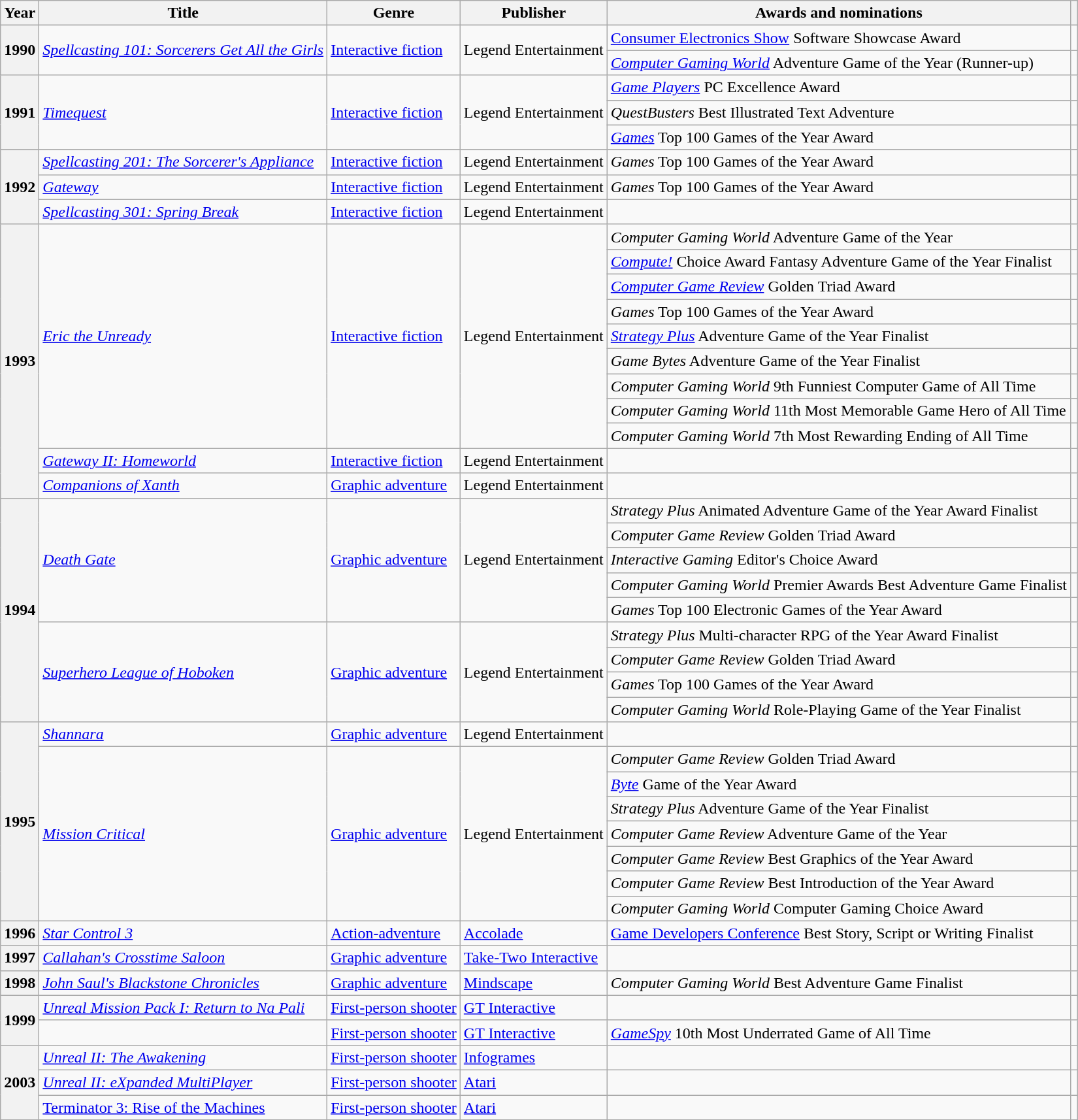<table class="wikitable sortable plainrowheaders">
<tr>
<th scope="col">Year</th>
<th scope="col">Title</th>
<th scope="col">Genre</th>
<th scope="col">Publisher</th>
<th scope="col" class="unsortable">Awards and nominations</th>
<th scope="col" class="unsortable"></th>
</tr>
<tr>
<th scope="row" rowspan="2">1990</th>
<td rowspan="2"><em><a href='#'>Spellcasting 101: Sorcerers Get All the Girls</a></em></td>
<td rowspan="2"><a href='#'>Interactive fiction</a></td>
<td rowspan="2">Legend Entertainment</td>
<td><a href='#'>Consumer Electronics Show</a> Software Showcase Award</td>
<td></td>
</tr>
<tr>
<td><em><a href='#'>Computer Gaming World</a></em>  Adventure Game of the Year (Runner-up)</td>
<td></td>
</tr>
<tr>
<th scope="row" rowspan="3">1991</th>
<td rowspan="3"><em><a href='#'>Timequest</a></em></td>
<td rowspan="3"><a href='#'>Interactive fiction</a></td>
<td rowspan="3">Legend Entertainment</td>
<td><em><a href='#'>Game Players</a></em>  PC Excellence Award</td>
<td></td>
</tr>
<tr>
<td><em>QuestBusters</em>  Best Illustrated Text Adventure</td>
<td></td>
</tr>
<tr>
<td><em><a href='#'>Games</a></em>  Top 100 Games of the Year Award</td>
<td></td>
</tr>
<tr>
<th scope="row" rowspan="3">1992</th>
<td><em><a href='#'>Spellcasting 201: The Sorcerer's Appliance</a></em></td>
<td><a href='#'>Interactive fiction</a></td>
<td>Legend Entertainment</td>
<td><em>Games</em>  Top 100 Games of the Year Award</td>
<td></td>
</tr>
<tr>
<td><em><a href='#'>Gateway</a></em></td>
<td><a href='#'>Interactive fiction</a></td>
<td>Legend Entertainment</td>
<td><em>Games</em>  Top 100 Games of the Year Award</td>
<td></td>
</tr>
<tr>
<td><em><a href='#'>Spellcasting 301: Spring Break</a></em></td>
<td><a href='#'>Interactive fiction</a></td>
<td>Legend Entertainment</td>
<td></td>
<td></td>
</tr>
<tr>
<th scope="row" rowspan="11">1993</th>
<td rowspan="9"><em><a href='#'>Eric the Unready</a></em></td>
<td rowspan="9"><a href='#'>Interactive fiction</a></td>
<td rowspan="9">Legend Entertainment</td>
<td><em>Computer Gaming World</em>  Adventure Game of the Year</td>
<td></td>
</tr>
<tr>
<td><em><a href='#'>Compute!</a></em> Choice Award  Fantasy Adventure Game of the Year Finalist</td>
<td></td>
</tr>
<tr>
<td><em><a href='#'>Computer Game Review</a></em>  Golden Triad Award</td>
<td></td>
</tr>
<tr>
<td><em>Games</em>  Top 100 Games of the Year Award</td>
<td></td>
</tr>
<tr>
<td><em><a href='#'>Strategy Plus</a></em>  Adventure Game of the Year Finalist</td>
<td></td>
</tr>
<tr>
<td><em>Game Bytes</em>  Adventure Game of the Year Finalist</td>
<td></td>
</tr>
<tr>
<td><em>Computer Gaming World</em>  9th Funniest Computer Game of All Time</td>
<td></td>
</tr>
<tr>
<td><em>Computer Gaming World</em>  11th Most Memorable Game Hero of All Time</td>
<td></td>
</tr>
<tr>
<td><em>Computer Gaming World</em>  7th Most Rewarding Ending of All Time</td>
<td></td>
</tr>
<tr>
<td><em><a href='#'>Gateway II: Homeworld</a></em></td>
<td><a href='#'>Interactive fiction</a></td>
<td>Legend Entertainment</td>
<td></td>
<td></td>
</tr>
<tr>
<td><em><a href='#'>Companions of Xanth</a></em></td>
<td><a href='#'>Graphic adventure</a></td>
<td>Legend Entertainment</td>
<td></td>
<td></td>
</tr>
<tr>
<th scope="row" rowspan="9">1994</th>
<td rowspan="5"><em><a href='#'>Death Gate</a></em></td>
<td rowspan="5"><a href='#'>Graphic adventure</a></td>
<td rowspan="5">Legend Entertainment</td>
<td><em>Strategy Plus</em>  Animated Adventure Game of the Year Award Finalist</td>
<td></td>
</tr>
<tr>
<td><em>Computer Game Review</em>  Golden Triad Award</td>
<td></td>
</tr>
<tr>
<td><em>Interactive Gaming</em>  Editor's Choice Award</td>
<td></td>
</tr>
<tr>
<td><em>Computer Gaming World</em> Premier Awards  Best Adventure Game Finalist</td>
<td></td>
</tr>
<tr>
<td><em>Games</em>  Top 100 Electronic Games of the Year Award</td>
<td></td>
</tr>
<tr>
<td rowspan="4"><em><a href='#'>Superhero League of Hoboken</a></em></td>
<td rowspan="4"><a href='#'>Graphic adventure</a></td>
<td rowspan="4">Legend Entertainment</td>
<td><em>Strategy Plus</em>  Multi-character RPG of the Year Award Finalist</td>
<td></td>
</tr>
<tr>
<td><em>Computer Game Review</em>  Golden Triad Award</td>
<td></td>
</tr>
<tr>
<td><em>Games</em>  Top 100 Games of the Year Award</td>
<td></td>
</tr>
<tr>
<td><em>Computer Gaming World</em>  Role-Playing Game of the Year Finalist</td>
<td></td>
</tr>
<tr>
<th scope="row" rowspan="8">1995</th>
<td><em><a href='#'>Shannara</a></em></td>
<td><a href='#'>Graphic adventure</a></td>
<td>Legend Entertainment</td>
<td></td>
<td></td>
</tr>
<tr>
<td rowspan="7"><em><a href='#'>Mission Critical</a></em></td>
<td rowspan="7"><a href='#'>Graphic adventure</a></td>
<td rowspan="7">Legend Entertainment</td>
<td><em>Computer Game Review</em>  Golden Triad Award</td>
<td></td>
</tr>
<tr>
<td><em><a href='#'>Byte</a></em>  Game of the Year Award</td>
<td></td>
</tr>
<tr>
<td><em>Strategy Plus</em>  Adventure Game of the Year Finalist</td>
<td></td>
</tr>
<tr>
<td><em>Computer Game Review</em>  Adventure Game of the Year</td>
<td></td>
</tr>
<tr>
<td><em>Computer Game Review</em>  Best Graphics of the Year Award</td>
<td></td>
</tr>
<tr>
<td><em>Computer Game Review</em>  Best Introduction of the Year Award</td>
<td></td>
</tr>
<tr>
<td><em>Computer Gaming World</em>  Computer Gaming Choice Award</td>
<td></td>
</tr>
<tr>
<th scope="row">1996</th>
<td><em><a href='#'>Star Control 3</a></em></td>
<td><a href='#'>Action-adventure</a></td>
<td><a href='#'>Accolade</a></td>
<td><a href='#'>Game Developers Conference</a>  Best Story, Script or Writing Finalist</td>
<td></td>
</tr>
<tr>
<th scope="row">1997</th>
<td><em><a href='#'>Callahan's Crosstime Saloon</a></em></td>
<td><a href='#'>Graphic adventure</a></td>
<td><a href='#'>Take-Two Interactive</a></td>
<td></td>
<td></td>
</tr>
<tr>
<th scope="row">1998</th>
<td><em><a href='#'>John Saul's Blackstone Chronicles</a></em></td>
<td><a href='#'>Graphic adventure</a></td>
<td><a href='#'>Mindscape</a></td>
<td><em>Computer Gaming World</em>  Best Adventure Game Finalist</td>
<td></td>
</tr>
<tr>
<th scope="row" rowspan="2">1999</th>
<td><em><a href='#'>Unreal Mission Pack I: Return to Na Pali</a></em></td>
<td><a href='#'>First-person shooter</a></td>
<td><a href='#'>GT Interactive</a></td>
<td></td>
<td></td>
</tr>
<tr>
<td></td>
<td><a href='#'>First-person shooter</a></td>
<td><a href='#'>GT Interactive</a></td>
<td><em><a href='#'>GameSpy</a></em>  10th Most Underrated Game of All Time</td>
<td></td>
</tr>
<tr>
<th scope="row" rowspan="3">2003</th>
<td><em><a href='#'>Unreal II: The Awakening</a></em></td>
<td><a href='#'>First-person shooter</a></td>
<td><a href='#'>Infogrames</a></td>
<td></td>
<td></td>
</tr>
<tr>
<td><em><a href='#'>Unreal II: eXpanded MultiPlayer</a></td>
<td><a href='#'>First-person shooter</a></td>
<td><a href='#'>Atari</a></td>
<td></td>
<td></td>
</tr>
<tr>
<td></em><a href='#'>Terminator 3: Rise of the Machines</a><em></td>
<td><a href='#'>First-person shooter</a></td>
<td><a href='#'>Atari</a></td>
<td></td>
<td></td>
</tr>
</table>
